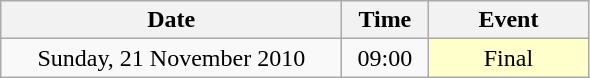<table class = "wikitable" style="text-align:center;">
<tr>
<th width=220>Date</th>
<th width=50>Time</th>
<th width=100>Event</th>
</tr>
<tr>
<td>Sunday, 21 November 2010</td>
<td>09:00</td>
<td bgcolor=ffffcc>Final</td>
</tr>
</table>
